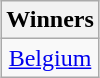<table class=wikitable style="text-align:center; margin:auto">
<tr>
<th>Winners</th>
</tr>
<tr>
<td> <a href='#'>Belgium</a></td>
</tr>
</table>
